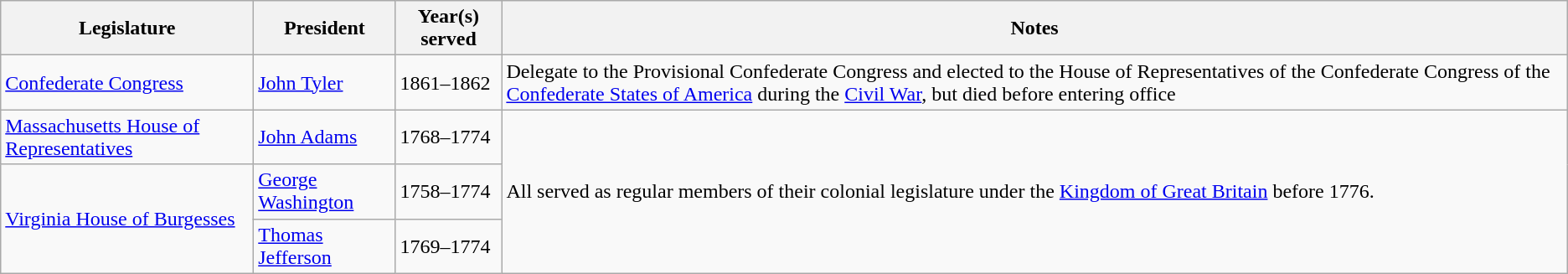<table class="wikitable sortable">
<tr>
<th>Legislature</th>
<th>President</th>
<th>Year(s) served</th>
<th>Notes</th>
</tr>
<tr>
<td><a href='#'>Confederate Congress</a></td>
<td><a href='#'>John Tyler</a></td>
<td>1861–1862</td>
<td>Delegate to the Provisional Confederate Congress and elected to the House of Representatives of the Confederate Congress of the <a href='#'>Confederate States of America</a> during the <a href='#'>Civil War</a>, but died before entering office</td>
</tr>
<tr>
<td><a href='#'>Massachusetts House of Representatives</a></td>
<td><a href='#'>John Adams</a></td>
<td>1768–1774</td>
<td rowspan="3">All served as regular members of their colonial legislature under the <a href='#'>Kingdom of Great Britain</a> before 1776.</td>
</tr>
<tr>
<td rowspan="2"><a href='#'>Virginia House of Burgesses</a></td>
<td><a href='#'>George Washington</a></td>
<td>1758–1774</td>
</tr>
<tr>
<td><a href='#'>Thomas Jefferson</a></td>
<td>1769–1774</td>
</tr>
</table>
